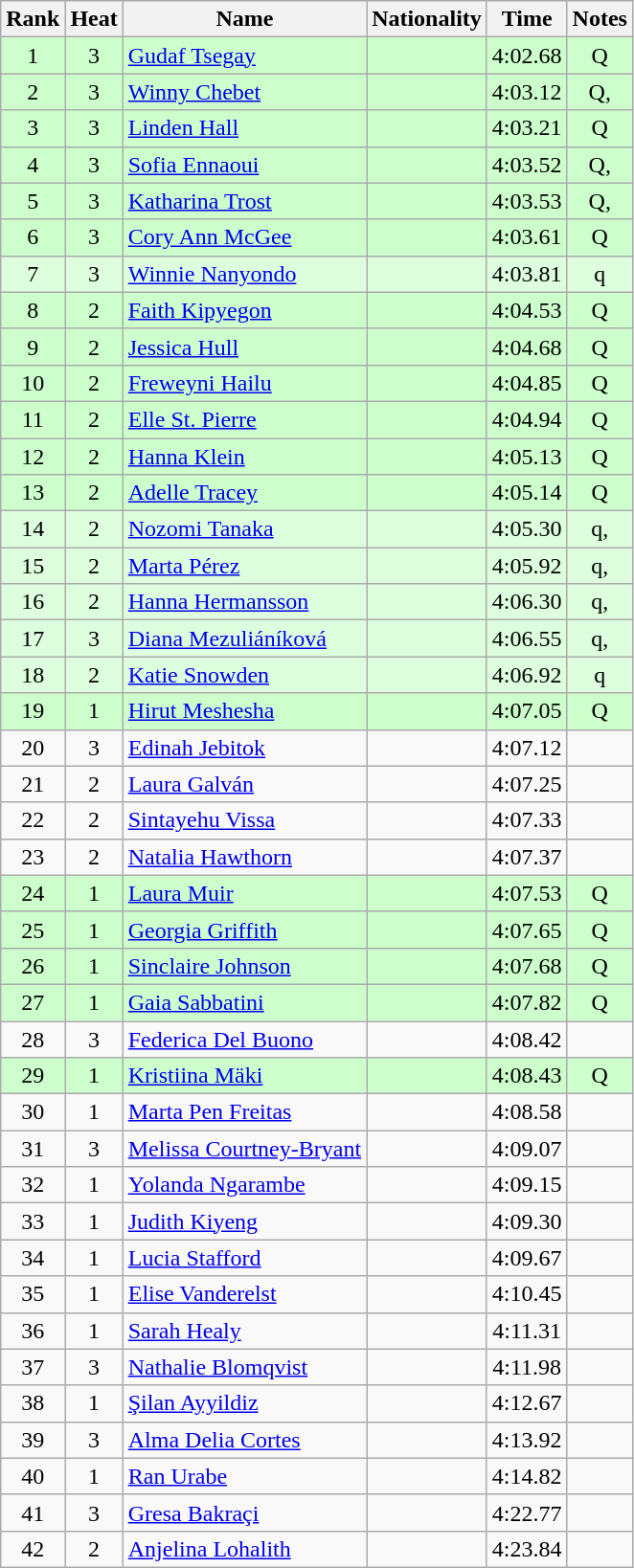<table class="wikitable sortable" style="text-align:center">
<tr>
<th>Rank</th>
<th>Heat</th>
<th>Name</th>
<th>Nationality</th>
<th>Time</th>
<th>Notes</th>
</tr>
<tr bgcolor=ccffcc>
<td>1</td>
<td>3</td>
<td align=left><a href='#'>Gudaf Tsegay</a></td>
<td align=left></td>
<td>4:02.68</td>
<td>Q</td>
</tr>
<tr bgcolor=ccffcc>
<td>2</td>
<td>3</td>
<td align=left><a href='#'>Winny Chebet</a></td>
<td align=left></td>
<td>4:03.12</td>
<td>Q, </td>
</tr>
<tr bgcolor=ccffcc>
<td>3</td>
<td>3</td>
<td align=left><a href='#'>Linden Hall</a></td>
<td align=left></td>
<td>4:03.21</td>
<td>Q</td>
</tr>
<tr bgcolor=ccffcc>
<td>4</td>
<td>3</td>
<td align=left><a href='#'>Sofia Ennaoui</a></td>
<td align=left></td>
<td>4:03.52</td>
<td>Q, </td>
</tr>
<tr bgcolor=ccffcc>
<td>5</td>
<td>3</td>
<td align=left><a href='#'>Katharina Trost</a></td>
<td align=left></td>
<td>4:03.53</td>
<td>Q, </td>
</tr>
<tr bgcolor=ccffcc>
<td>6</td>
<td>3</td>
<td align=left><a href='#'>Cory Ann McGee</a></td>
<td align="left"></td>
<td>4:03.61</td>
<td>Q</td>
</tr>
<tr bgcolor=ddffdd>
<td>7</td>
<td>3</td>
<td align=left><a href='#'>Winnie Nanyondo</a></td>
<td align=left></td>
<td>4:03.81</td>
<td>q</td>
</tr>
<tr bgcolor=ccffcc>
<td>8</td>
<td>2</td>
<td align=left><a href='#'>Faith Kipyegon</a></td>
<td align=left></td>
<td>4:04.53</td>
<td>Q</td>
</tr>
<tr bgcolor=ccffcc>
<td>9</td>
<td>2</td>
<td align=left><a href='#'>Jessica Hull</a></td>
<td align=left></td>
<td>4:04.68</td>
<td>Q</td>
</tr>
<tr bgcolor=ccffcc>
<td>10</td>
<td>2</td>
<td align=left><a href='#'>Freweyni Hailu</a></td>
<td align=left></td>
<td>4:04.85</td>
<td>Q</td>
</tr>
<tr bgcolor=ccffcc>
<td>11</td>
<td>2</td>
<td align=left><a href='#'>Elle St. Pierre</a></td>
<td align="left"></td>
<td>4:04.94</td>
<td>Q</td>
</tr>
<tr bgcolor=ccffcc>
<td>12</td>
<td>2</td>
<td align=left><a href='#'>Hanna Klein</a></td>
<td align=left></td>
<td>4:05.13</td>
<td>Q</td>
</tr>
<tr bgcolor=ccffcc>
<td>13</td>
<td>2</td>
<td align=left><a href='#'>Adelle Tracey</a></td>
<td align=left></td>
<td>4:05.14</td>
<td>Q</td>
</tr>
<tr bgcolor=ddffdd>
<td>14</td>
<td>2</td>
<td align=left><a href='#'>Nozomi Tanaka</a></td>
<td align=left></td>
<td>4:05.30</td>
<td>q, </td>
</tr>
<tr bgcolor=ddffdd>
<td>15</td>
<td>2</td>
<td align=left><a href='#'>Marta Pérez</a></td>
<td align=left></td>
<td>4:05.92</td>
<td>q, </td>
</tr>
<tr bgcolor=ddffdd>
<td>16</td>
<td>2</td>
<td align=left><a href='#'>Hanna Hermansson</a></td>
<td align=left></td>
<td>4:06.30</td>
<td>q, </td>
</tr>
<tr bgcolor=ddffdd>
<td>17</td>
<td>3</td>
<td align=left><a href='#'>Diana Mezuliáníková</a></td>
<td align=left></td>
<td>4:06.55</td>
<td>q, </td>
</tr>
<tr bgcolor=ddffdd>
<td>18</td>
<td>2</td>
<td align=left><a href='#'>Katie Snowden</a></td>
<td align=left></td>
<td>4:06.92</td>
<td>q</td>
</tr>
<tr bgcolor=ccffcc>
<td>19</td>
<td>1</td>
<td align=left><a href='#'>Hirut Meshesha</a></td>
<td align=left></td>
<td>4:07.05</td>
<td>Q</td>
</tr>
<tr>
<td>20</td>
<td>3</td>
<td align=left><a href='#'>Edinah Jebitok</a></td>
<td align=left></td>
<td>4:07.12</td>
<td></td>
</tr>
<tr>
<td>21</td>
<td>2</td>
<td align=left><a href='#'>Laura Galván</a></td>
<td align=left></td>
<td>4:07.25</td>
<td></td>
</tr>
<tr>
<td>22</td>
<td>2</td>
<td align=left><a href='#'>Sintayehu Vissa</a></td>
<td align=left></td>
<td>4:07.33</td>
<td></td>
</tr>
<tr>
<td>23</td>
<td>2</td>
<td align=left><a href='#'>Natalia Hawthorn</a></td>
<td align=left></td>
<td>4:07.37</td>
<td></td>
</tr>
<tr bgcolor=ccffcc>
<td>24</td>
<td>1</td>
<td align=left><a href='#'>Laura Muir</a></td>
<td align=left></td>
<td>4:07.53</td>
<td>Q</td>
</tr>
<tr bgcolor=ccffcc>
<td>25</td>
<td>1</td>
<td align=left><a href='#'>Georgia Griffith</a></td>
<td align=left></td>
<td>4:07.65</td>
<td>Q</td>
</tr>
<tr bgcolor=ccffcc>
<td>26</td>
<td>1</td>
<td align=left><a href='#'>Sinclaire Johnson</a></td>
<td align=left></td>
<td>4:07.68</td>
<td>Q</td>
</tr>
<tr bgcolor=ccffcc>
<td>27</td>
<td>1</td>
<td align=left><a href='#'>Gaia Sabbatini</a></td>
<td align=left></td>
<td>4:07.82</td>
<td>Q</td>
</tr>
<tr>
<td>28</td>
<td>3</td>
<td align=left><a href='#'>Federica Del Buono</a></td>
<td align=left></td>
<td>4:08.42</td>
<td></td>
</tr>
<tr bgcolor=ccffcc>
<td>29</td>
<td>1</td>
<td align=left><a href='#'>Kristiina Mäki</a></td>
<td align=left></td>
<td>4:08.43</td>
<td>Q</td>
</tr>
<tr>
<td>30</td>
<td>1</td>
<td align=left><a href='#'>Marta Pen Freitas</a></td>
<td align=left></td>
<td>4:08.58</td>
<td></td>
</tr>
<tr>
<td>31</td>
<td>3</td>
<td align=left><a href='#'>Melissa Courtney-Bryant</a></td>
<td align=left></td>
<td>4:09.07</td>
<td></td>
</tr>
<tr>
<td>32</td>
<td>1</td>
<td align=left><a href='#'>Yolanda Ngarambe</a></td>
<td align=left></td>
<td>4:09.15</td>
<td></td>
</tr>
<tr>
<td>33</td>
<td>1</td>
<td align=left><a href='#'>Judith Kiyeng</a></td>
<td align=left></td>
<td>4:09.30</td>
<td></td>
</tr>
<tr>
<td>34</td>
<td>1</td>
<td align=left><a href='#'>Lucia Stafford</a></td>
<td align=left></td>
<td>4:09.67</td>
<td></td>
</tr>
<tr>
<td>35</td>
<td>1</td>
<td align=left><a href='#'>Elise Vanderelst</a></td>
<td align=left></td>
<td>4:10.45</td>
<td></td>
</tr>
<tr>
<td>36</td>
<td>1</td>
<td align=left><a href='#'>Sarah Healy</a></td>
<td align=left></td>
<td>4:11.31</td>
<td></td>
</tr>
<tr>
<td>37</td>
<td>3</td>
<td align=left><a href='#'>Nathalie Blomqvist</a></td>
<td align=left></td>
<td>4:11.98</td>
<td></td>
</tr>
<tr>
<td>38</td>
<td>1</td>
<td align=left><a href='#'>Şilan Ayyildiz</a></td>
<td align=left></td>
<td>4:12.67</td>
<td></td>
</tr>
<tr>
<td>39</td>
<td>3</td>
<td align=left><a href='#'>Alma Delia Cortes</a></td>
<td align=left></td>
<td>4:13.92</td>
<td></td>
</tr>
<tr>
<td>40</td>
<td>1</td>
<td align=left><a href='#'>Ran Urabe</a></td>
<td align=left></td>
<td>4:14.82</td>
<td></td>
</tr>
<tr>
<td>41</td>
<td>3</td>
<td align=left><a href='#'>Gresa Bakraçi</a></td>
<td align=left></td>
<td>4:22.77</td>
<td></td>
</tr>
<tr>
<td>42</td>
<td>2</td>
<td align=left><a href='#'>Anjelina Lohalith</a></td>
<td align=left></td>
<td>4:23.84</td>
<td></td>
</tr>
</table>
